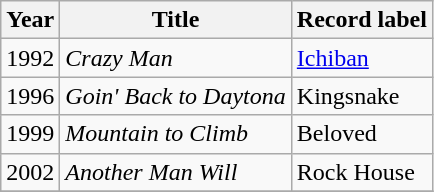<table class="wikitable sortable">
<tr>
<th>Year</th>
<th>Title</th>
<th>Record label</th>
</tr>
<tr>
<td>1992</td>
<td><em>Crazy Man</em></td>
<td align="left"><a href='#'>Ichiban</a></td>
</tr>
<tr>
<td>1996</td>
<td><em>Goin' Back to Daytona</em></td>
<td align="left">Kingsnake</td>
</tr>
<tr>
<td>1999</td>
<td><em>Mountain to Climb</em></td>
<td align="left">Beloved</td>
</tr>
<tr>
<td>2002</td>
<td><em>Another Man Will</em></td>
<td align="left">Rock House</td>
</tr>
<tr>
</tr>
</table>
